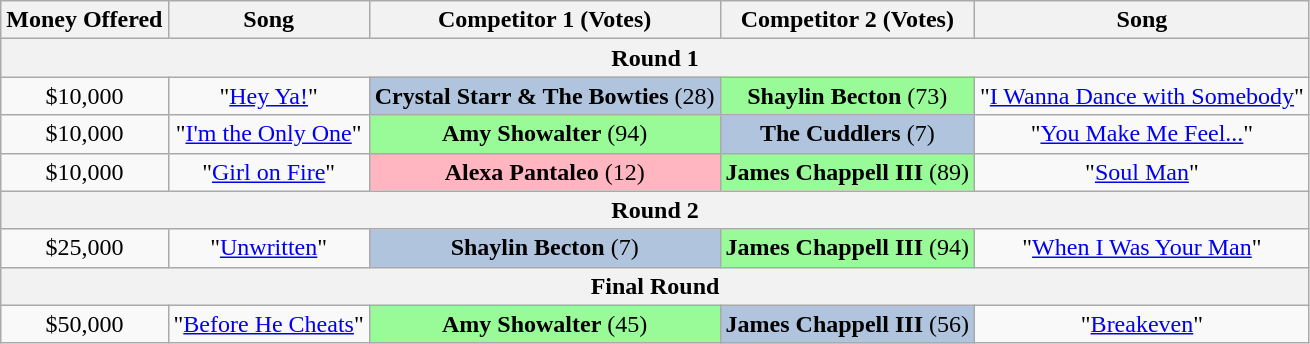<table class="wikitable sortable" style="text-align: center; width: auto;">
<tr>
<th>Money Offered</th>
<th>Song</th>
<th>Competitor 1 (Votes)</th>
<th>Competitor 2 (Votes)</th>
<th>Song</th>
</tr>
<tr>
<th colspan=5>Round 1</th>
</tr>
<tr>
<td>$10,000</td>
<td>"<a href='#'>Hey Ya!</a>"</td>
<td style="background:lightsteelblue"><strong>Crystal Starr & The Bowties</strong> (28)</td>
<td style="background:palegreen"><strong>Shaylin Becton</strong> (73)</td>
<td>"<a href='#'>I Wanna Dance with Somebody</a>"</td>
</tr>
<tr>
<td>$10,000</td>
<td>"<a href='#'>I'm the Only One</a>"</td>
<td style="background:palegreen"><strong>Amy Showalter</strong> (94)</td>
<td style="background:lightsteelblue"><strong>The Cuddlers</strong> (7)</td>
<td>"<a href='#'>You Make Me Feel...</a>"</td>
</tr>
<tr>
<td>$10,000</td>
<td>"<a href='#'>Girl on Fire</a>"</td>
<td style="background:lightpink"><strong>Alexa Pantaleo</strong> (12)</td>
<td style="background:palegreen"><strong>James Chappell III</strong> (89)</td>
<td>"<a href='#'>Soul Man</a>"</td>
</tr>
<tr>
<th colspan=5>Round 2</th>
</tr>
<tr>
<td>$25,000</td>
<td>"<a href='#'>Unwritten</a>"</td>
<td style="background:lightsteelblue"><strong>Shaylin Becton</strong> (7)</td>
<td style="background:palegreen"><strong>James Chappell III</strong> (94)</td>
<td>"<a href='#'>When I Was Your Man</a>"</td>
</tr>
<tr>
<th colspan=5>Final Round</th>
</tr>
<tr>
<td>$50,000</td>
<td>"<a href='#'>Before He Cheats</a>"</td>
<td style="background:palegreen"><strong>Amy Showalter</strong> (45)</td>
<td style="background:lightsteelblue"><strong>James Chappell III</strong> (56)</td>
<td>"<a href='#'>Breakeven</a>"</td>
</tr>
</table>
